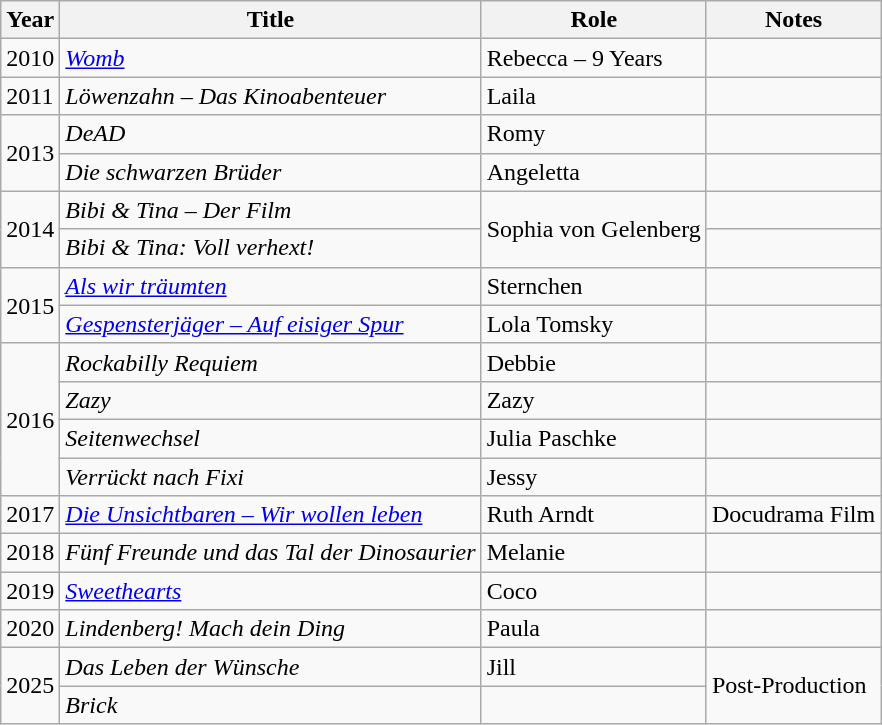<table class="wikitable sortable">
<tr>
<th>Year</th>
<th>Title</th>
<th>Role</th>
<th class="unsortable">Notes</th>
</tr>
<tr>
<td>2010</td>
<td><em><a href='#'>Womb</a></em></td>
<td>Rebecca – 9 Years</td>
<td></td>
</tr>
<tr>
<td>2011</td>
<td><em>Löwenzahn – Das Kinoabenteuer</em></td>
<td>Laila</td>
<td></td>
</tr>
<tr>
<td rowspan="2">2013</td>
<td><em>DeAD</em></td>
<td>Romy</td>
<td></td>
</tr>
<tr>
<td><em>Die schwarzen Brüder</em></td>
<td>Angeletta</td>
<td></td>
</tr>
<tr>
<td rowspan="2">2014</td>
<td><em>Bibi & Tina – Der Film</em></td>
<td rowspan="2">Sophia von Gelenberg</td>
<td></td>
</tr>
<tr>
<td><em>Bibi & Tina: Voll verhext!</em></td>
<td></td>
</tr>
<tr>
<td rowspan="2">2015</td>
<td><em><a href='#'>Als wir träumten</a></em></td>
<td>Sternchen</td>
<td></td>
</tr>
<tr>
<td><em><a href='#'>Gespensterjäger – Auf eisiger Spur</a></em></td>
<td>Lola Tomsky</td>
<td></td>
</tr>
<tr>
<td rowspan="4">2016</td>
<td><em>Rockabilly Requiem</em></td>
<td>Debbie</td>
<td></td>
</tr>
<tr>
<td><em>Zazy</em></td>
<td>Zazy</td>
<td></td>
</tr>
<tr>
<td><em>Seitenwechsel</em></td>
<td>Julia Paschke</td>
<td></td>
</tr>
<tr>
<td><em>Verrückt nach Fixi</em></td>
<td>Jessy</td>
<td></td>
</tr>
<tr>
<td>2017</td>
<td><em><a href='#'>Die Unsichtbaren – Wir wollen leben</a></em></td>
<td>Ruth Arndt</td>
<td>Docudrama Film</td>
</tr>
<tr>
<td>2018</td>
<td><em>Fünf Freunde und das Tal der Dinosaurier</em></td>
<td>Melanie</td>
<td></td>
</tr>
<tr>
<td>2019</td>
<td><em><a href='#'>Sweethearts</a></em></td>
<td>Coco</td>
<td></td>
</tr>
<tr>
<td>2020</td>
<td><em>Lindenberg! Mach dein Ding</em></td>
<td>Paula</td>
<td></td>
</tr>
<tr>
<td rowspan="2">2025</td>
<td><em>Das Leben der Wünsche</em></td>
<td>Jill</td>
<td rowspan="2">Post-Production</td>
</tr>
<tr>
<td><em>Brick</em></td>
<td></td>
</tr>
</table>
